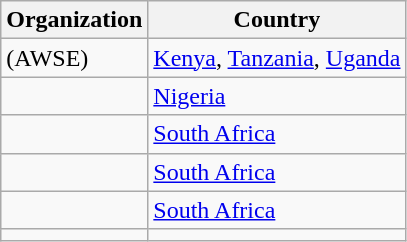<table class="wikitable sortable">
<tr>
<th>Organization</th>
<th>Country</th>
</tr>
<tr>
<td> (AWSE)</td>
<td><a href='#'>Kenya</a>, <a href='#'>Tanzania</a>, <a href='#'>Uganda</a></td>
</tr>
<tr>
<td> </td>
<td><a href='#'>Nigeria</a></td>
</tr>
<tr>
<td></td>
<td><a href='#'>South Africa</a></td>
</tr>
<tr>
<td></td>
<td><a href='#'>South Africa</a></td>
</tr>
<tr>
<td></td>
<td><a href='#'>South Africa</a></td>
</tr>
<tr>
<td></td>
<td></td>
</tr>
</table>
